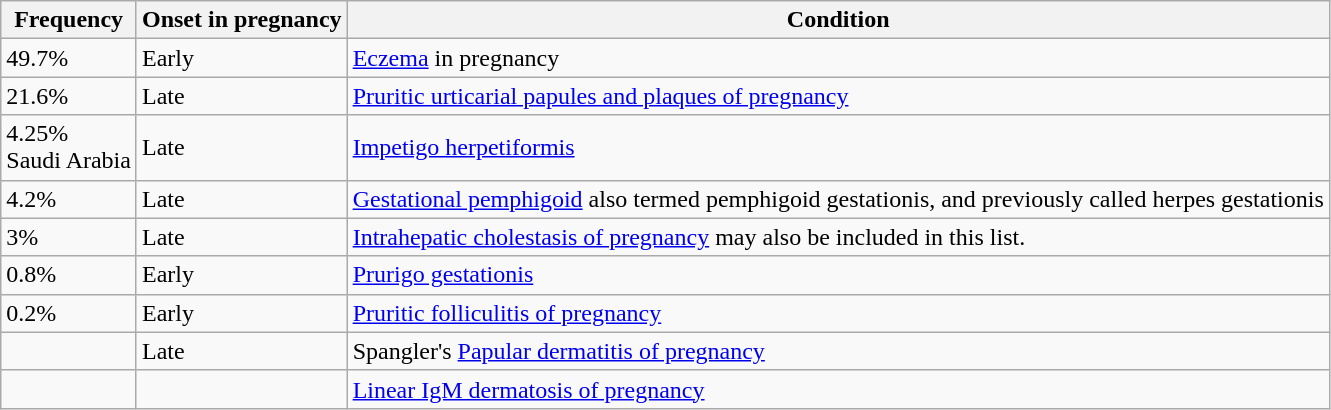<table class="wikitable">
<tr>
<th>Frequency</th>
<th>Onset in pregnancy</th>
<th>Condition</th>
</tr>
<tr>
<td>49.7%</td>
<td>Early</td>
<td><a href='#'>Eczema</a> in pregnancy</td>
</tr>
<tr>
<td>21.6%</td>
<td>Late</td>
<td><a href='#'>Pruritic urticarial papules and plaques of pregnancy</a></td>
</tr>
<tr>
<td>4.25%<br>Saudi Arabia</td>
<td>Late</td>
<td><a href='#'>Impetigo herpetiformis</a></td>
</tr>
<tr>
<td>4.2%</td>
<td>Late</td>
<td><a href='#'>Gestational pemphigoid</a> also termed pemphigoid gestationis, and previously called herpes gestationis</td>
</tr>
<tr>
<td>3%</td>
<td>Late</td>
<td><a href='#'>Intrahepatic cholestasis of pregnancy</a> may also be included in this list.</td>
</tr>
<tr>
<td>0.8%</td>
<td>Early</td>
<td><a href='#'>Prurigo gestationis</a></td>
</tr>
<tr>
<td>0.2%</td>
<td>Early</td>
<td><a href='#'>Pruritic folliculitis of pregnancy</a></td>
</tr>
<tr>
<td> </td>
<td>Late</td>
<td>Spangler's <a href='#'>Papular dermatitis of pregnancy</a></td>
</tr>
<tr>
<td> </td>
<td> </td>
<td><a href='#'>Linear IgM dermatosis of pregnancy</a></td>
</tr>
</table>
